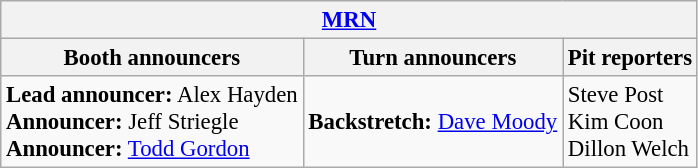<table class="wikitable" style="font-size: 95%">
<tr>
<th colspan="3"><a href='#'>MRN</a></th>
</tr>
<tr>
<th>Booth announcers</th>
<th>Turn announcers</th>
<th>Pit reporters</th>
</tr>
<tr>
<td><strong>Lead announcer:</strong> Alex Hayden<br><strong>Announcer:</strong> Jeff Striegle<br><strong>Announcer:</strong> <a href='#'>Todd Gordon</a></td>
<td><strong>Backstretch:</strong> <a href='#'>Dave Moody</a></td>
<td>Steve Post<br>Kim Coon<br>Dillon Welch</td>
</tr>
</table>
